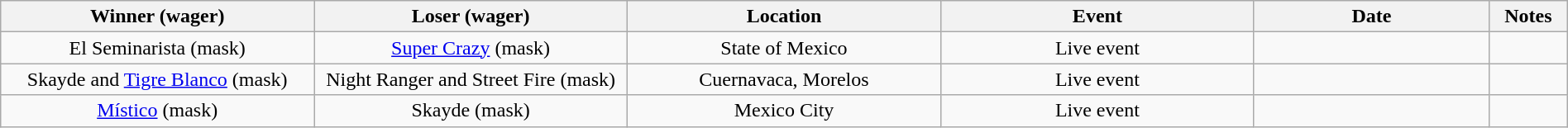<table class="wikitable sortable" width=100%  style="text-align: center">
<tr>
<th width=20% scope="col">Winner (wager)</th>
<th width=20% scope="col">Loser (wager)</th>
<th width=20% scope="col">Location</th>
<th width=20% scope="col">Event</th>
<th width=15% scope="col">Date</th>
<th class="unsortable" width=5% scope="col">Notes</th>
</tr>
<tr>
<td>El Seminarista (mask)</td>
<td><a href='#'>Super Crazy</a> (mask)</td>
<td>State of Mexico</td>
<td>Live event</td>
<td></td>
<td> </td>
</tr>
<tr>
<td>Skayde and <a href='#'>Tigre Blanco</a> (mask)</td>
<td>Night Ranger and Street Fire (mask)</td>
<td>Cuernavaca, Morelos</td>
<td>Live event</td>
<td></td>
<td> </td>
</tr>
<tr>
<td><a href='#'>Místico</a> (mask)</td>
<td>Skayde (mask)</td>
<td>Mexico City</td>
<td>Live event</td>
<td></td>
<td> </td>
</tr>
</table>
